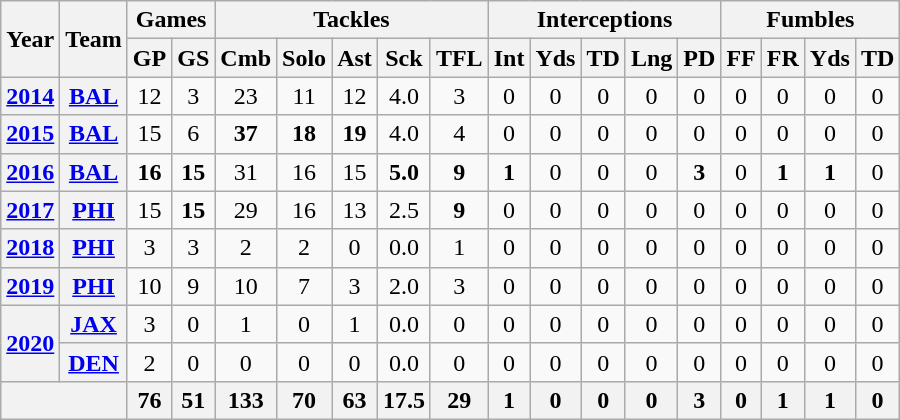<table class="wikitable" style="text-align:center">
<tr>
<th rowspan="2">Year</th>
<th rowspan="2">Team</th>
<th colspan="2">Games</th>
<th colspan="5">Tackles</th>
<th colspan="5">Interceptions</th>
<th colspan="4">Fumbles</th>
</tr>
<tr>
<th>GP</th>
<th>GS</th>
<th>Cmb</th>
<th>Solo</th>
<th>Ast</th>
<th>Sck</th>
<th>TFL</th>
<th>Int</th>
<th>Yds</th>
<th>TD</th>
<th>Lng</th>
<th>PD</th>
<th>FF</th>
<th>FR</th>
<th>Yds</th>
<th>TD</th>
</tr>
<tr>
<th><a href='#'>2014</a></th>
<th><a href='#'>BAL</a></th>
<td>12</td>
<td>3</td>
<td>23</td>
<td>11</td>
<td>12</td>
<td>4.0</td>
<td>3</td>
<td>0</td>
<td>0</td>
<td>0</td>
<td>0</td>
<td>0</td>
<td>0</td>
<td>0</td>
<td>0</td>
<td>0</td>
</tr>
<tr>
<th><a href='#'>2015</a></th>
<th><a href='#'>BAL</a></th>
<td>15</td>
<td>6</td>
<td><strong>37</strong></td>
<td><strong>18</strong></td>
<td><strong>19</strong></td>
<td>4.0</td>
<td>4</td>
<td>0</td>
<td>0</td>
<td>0</td>
<td>0</td>
<td>0</td>
<td>0</td>
<td>0</td>
<td>0</td>
<td>0</td>
</tr>
<tr>
<th><a href='#'>2016</a></th>
<th><a href='#'>BAL</a></th>
<td><strong>16</strong></td>
<td><strong>15</strong></td>
<td>31</td>
<td>16</td>
<td>15</td>
<td><strong>5.0</strong></td>
<td><strong>9</strong></td>
<td><strong>1</strong></td>
<td>0</td>
<td>0</td>
<td>0</td>
<td><strong>3</strong></td>
<td>0</td>
<td><strong>1</strong></td>
<td><strong>1</strong></td>
<td>0</td>
</tr>
<tr>
<th><a href='#'>2017</a></th>
<th><a href='#'>PHI</a></th>
<td>15</td>
<td><strong>15</strong></td>
<td>29</td>
<td>16</td>
<td>13</td>
<td>2.5</td>
<td><strong>9</strong></td>
<td>0</td>
<td>0</td>
<td>0</td>
<td>0</td>
<td>0</td>
<td>0</td>
<td>0</td>
<td>0</td>
<td>0</td>
</tr>
<tr>
<th><a href='#'>2018</a></th>
<th><a href='#'>PHI</a></th>
<td>3</td>
<td>3</td>
<td>2</td>
<td>2</td>
<td>0</td>
<td>0.0</td>
<td>1</td>
<td>0</td>
<td>0</td>
<td>0</td>
<td>0</td>
<td>0</td>
<td>0</td>
<td>0</td>
<td>0</td>
<td>0</td>
</tr>
<tr>
<th><a href='#'>2019</a></th>
<th><a href='#'>PHI</a></th>
<td>10</td>
<td>9</td>
<td>10</td>
<td>7</td>
<td>3</td>
<td>2.0</td>
<td>3</td>
<td>0</td>
<td>0</td>
<td>0</td>
<td>0</td>
<td>0</td>
<td>0</td>
<td>0</td>
<td>0</td>
<td>0</td>
</tr>
<tr>
<th rowspan="2"><a href='#'>2020</a></th>
<th><a href='#'>JAX</a></th>
<td>3</td>
<td>0</td>
<td>1</td>
<td>0</td>
<td>1</td>
<td>0.0</td>
<td>0</td>
<td>0</td>
<td>0</td>
<td>0</td>
<td>0</td>
<td>0</td>
<td>0</td>
<td>0</td>
<td>0</td>
<td>0</td>
</tr>
<tr>
<th><a href='#'>DEN</a></th>
<td>2</td>
<td>0</td>
<td>0</td>
<td>0</td>
<td>0</td>
<td>0.0</td>
<td>0</td>
<td>0</td>
<td>0</td>
<td>0</td>
<td>0</td>
<td>0</td>
<td>0</td>
<td>0</td>
<td>0</td>
<td>0</td>
</tr>
<tr>
<th colspan="2"></th>
<th>76</th>
<th>51</th>
<th>133</th>
<th>70</th>
<th>63</th>
<th>17.5</th>
<th>29</th>
<th>1</th>
<th>0</th>
<th>0</th>
<th>0</th>
<th>3</th>
<th>0</th>
<th>1</th>
<th>1</th>
<th>0</th>
</tr>
</table>
